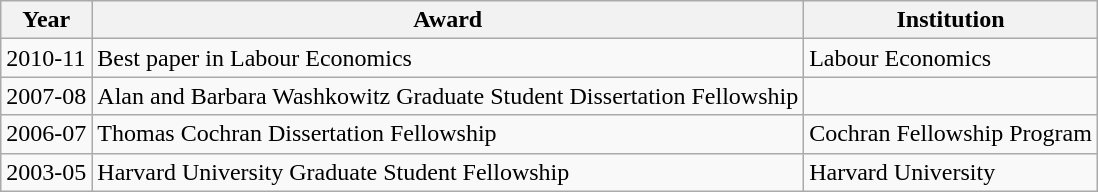<table class="wikitable">
<tr>
<th>Year</th>
<th>Award</th>
<th>Institution</th>
</tr>
<tr>
<td>2010-11</td>
<td>Best paper in Labour Economics</td>
<td>Labour Economics</td>
</tr>
<tr>
<td>2007-08</td>
<td>Alan and Barbara Washkowitz Graduate Student Dissertation Fellowship</td>
<td></td>
</tr>
<tr>
<td>2006-07</td>
<td>Thomas Cochran Dissertation Fellowship</td>
<td>Cochran Fellowship Program</td>
</tr>
<tr>
<td>2003-05</td>
<td>Harvard University Graduate Student Fellowship</td>
<td>Harvard University</td>
</tr>
</table>
